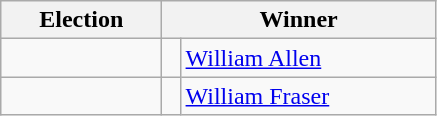<table class=wikitable>
<tr>
<th width=100>Election</th>
<th width=175 colspan=2>Winner</th>
</tr>
<tr>
<td></td>
<td></td>
<td><a href='#'>William Allen</a></td>
</tr>
<tr>
<td></td>
<td></td>
<td><a href='#'>William Fraser</a></td>
</tr>
</table>
